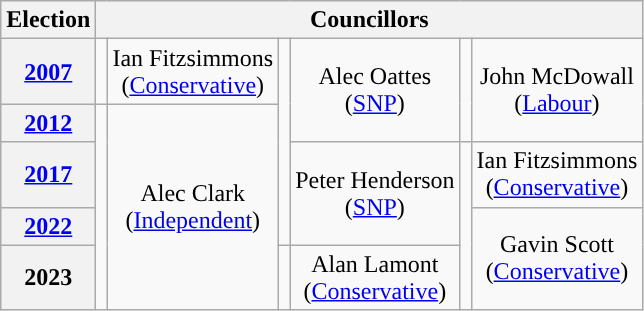<table class="wikitable" style="text-align:center">
<tr>
<th>Election</th>
<th colspan=8>Councillors</th>
</tr>
<tr>
<th><a href='#'>2007</a></th>
<td style="background-color: "></td>
<td>Ian Fitzsimmons<br>(<a href='#'>Conservative</a>)</td>
<td rowspan=4; style="background-color: "></td>
<td rowspan=2>Alec Oattes<br>(<a href='#'>SNP</a>)</td>
<td rowspan=2; style="background-color: "></td>
<td rowspan=2>John McDowall<br>(<a href='#'>Labour</a>)</td>
</tr>
<tr>
<th><a href='#'>2012</a></th>
<td rowspan=4; style="background-color: "></td>
<td rowspan=4>Alec Clark<br>(<a href='#'>Independent</a>)</td>
</tr>
<tr>
<th><a href='#'>2017</a></th>
<td rowspan=2>Peter Henderson<br>(<a href='#'>SNP</a>)</td>
<td rowspan=3; style="background-color: "></td>
<td>Ian Fitzsimmons<br>(<a href='#'>Conservative</a>)</td>
</tr>
<tr>
<th><a href='#'>2022</a></th>
<td rowspan=2>Gavin Scott<br>(<a href='#'>Conservative</a>)</td>
</tr>
<tr>
<th>2023</th>
<td style="background-color: "></td>
<td>Alan Lamont<br>(<a href='#'>Conservative</a>)</td>
</tr>
</table>
